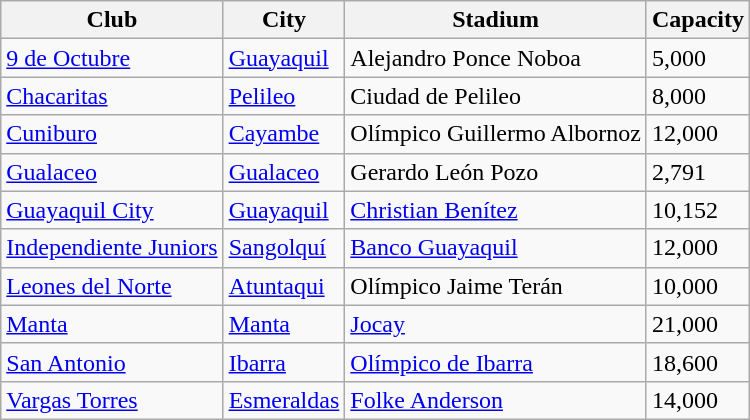<table class="wikitable sortable">
<tr>
<th>Club</th>
<th>City</th>
<th>Stadium</th>
<th>Capacity</th>
</tr>
<tr>
<td><a href='#'>9 de Octubre</a></td>
<td><a href='#'>Guayaquil</a></td>
<td>Alejandro Ponce Noboa</td>
<td>5,000</td>
</tr>
<tr>
<td><a href='#'>Chacaritas</a></td>
<td><a href='#'>Pelileo</a></td>
<td>Ciudad de Pelileo</td>
<td>8,000</td>
</tr>
<tr>
<td><a href='#'>Cuniburo</a></td>
<td><a href='#'>Cayambe</a></td>
<td>Olímpico Guillermo Albornoz</td>
<td>12,000</td>
</tr>
<tr>
<td><a href='#'>Gualaceo</a></td>
<td><a href='#'>Gualaceo</a></td>
<td>Gerardo León Pozo</td>
<td>2,791</td>
</tr>
<tr>
<td><a href='#'>Guayaquil City</a></td>
<td><a href='#'>Guayaquil</a></td>
<td><a href='#'>Christian Benítez</a></td>
<td>10,152</td>
</tr>
<tr>
<td><a href='#'>Independiente Juniors</a></td>
<td><a href='#'>Sangolquí</a></td>
<td><a href='#'>Banco Guayaquil</a></td>
<td>12,000</td>
</tr>
<tr>
<td><a href='#'>Leones del Norte</a></td>
<td><a href='#'>Atuntaqui</a></td>
<td>Olímpico Jaime Terán</td>
<td>10,000</td>
</tr>
<tr>
<td><a href='#'>Manta</a></td>
<td><a href='#'>Manta</a></td>
<td><a href='#'>Jocay</a></td>
<td>21,000</td>
</tr>
<tr>
<td><a href='#'>San Antonio</a></td>
<td><a href='#'>Ibarra</a></td>
<td><a href='#'>Olímpico de Ibarra</a></td>
<td>18,600</td>
</tr>
<tr>
<td><a href='#'>Vargas Torres</a></td>
<td><a href='#'>Esmeraldas</a></td>
<td><a href='#'>Folke Anderson</a></td>
<td>14,000</td>
</tr>
</table>
